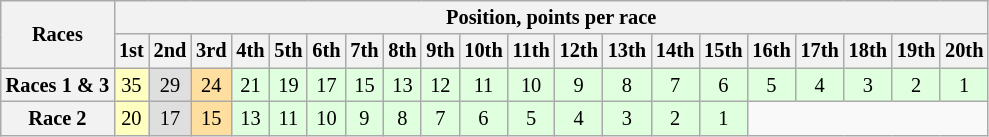<table class="wikitable" style="font-size:85%; text-align:center">
<tr>
<th rowspan="2">Races</th>
<th colspan="20">Position, points per race</th>
</tr>
<tr>
<th>1st</th>
<th>2nd</th>
<th>3rd</th>
<th>4th</th>
<th>5th</th>
<th>6th</th>
<th>7th</th>
<th>8th</th>
<th>9th</th>
<th>10th</th>
<th>11th</th>
<th>12th</th>
<th>13th</th>
<th>14th</th>
<th>15th</th>
<th>16th</th>
<th>17th</th>
<th>18th</th>
<th>19th</th>
<th>20th</th>
</tr>
<tr>
<th>Races 1 & 3</th>
<td bgcolor="#ffffbf">35</td>
<td bgcolor="#dfdfdf">29</td>
<td bgcolor="#ffdf9f">24</td>
<td bgcolor="#dfffdf">21</td>
<td bgcolor="#dfffdf">19</td>
<td bgcolor="#dfffdf">17</td>
<td bgcolor="#dfffdf">15</td>
<td bgcolor="#dfffdf">13</td>
<td bgcolor="#dfffdf">12</td>
<td bgcolor="#dfffdf">11</td>
<td bgcolor="#dfffdf">10</td>
<td bgcolor="#dfffdf">9</td>
<td bgcolor="#dfffdf">8</td>
<td bgcolor="#dfffdf">7</td>
<td bgcolor="#dfffdf">6</td>
<td bgcolor="#dfffdf">5</td>
<td bgcolor="#dfffdf">4</td>
<td bgcolor="#dfffdf">3</td>
<td bgcolor="#dfffdf">2</td>
<td bgcolor="#dfffdf">1</td>
</tr>
<tr>
<th>Race 2</th>
<td bgcolor="#ffffbf">20</td>
<td bgcolor="#dfdfdf">17</td>
<td bgcolor="#ffdf9f">15</td>
<td bgcolor="#dfffdf">13</td>
<td bgcolor="#dfffdf">11</td>
<td bgcolor="#dfffdf">10</td>
<td bgcolor="#dfffdf">9</td>
<td bgcolor="#dfffdf">8</td>
<td bgcolor="#dfffdf">7</td>
<td bgcolor="#dfffdf">6</td>
<td bgcolor="#dfffdf">5</td>
<td bgcolor="#dfffdf">4</td>
<td bgcolor="#dfffdf">3</td>
<td bgcolor="#dfffdf">2</td>
<td bgcolor="#dfffdf">1</td>
</tr>
</table>
